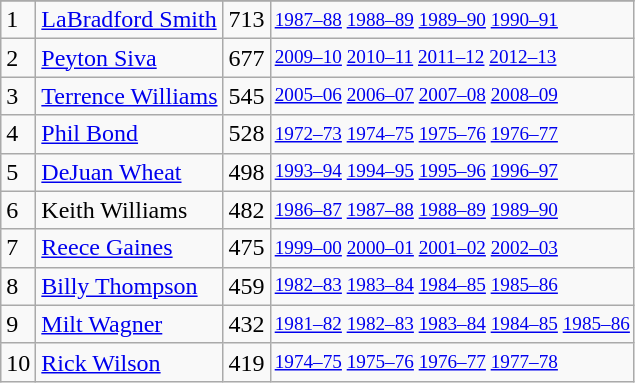<table class="wikitable">
<tr>
</tr>
<tr>
<td>1</td>
<td><a href='#'>LaBradford Smith</a></td>
<td>713</td>
<td style="font-size:80%;"><a href='#'>1987–88</a> <a href='#'>1988–89</a> <a href='#'>1989–90</a> <a href='#'>1990–91</a></td>
</tr>
<tr>
<td>2</td>
<td><a href='#'>Peyton Siva</a></td>
<td>677</td>
<td style="font-size:80%;"><a href='#'>2009–10</a> <a href='#'>2010–11</a> <a href='#'>2011–12</a> <a href='#'>2012–13</a></td>
</tr>
<tr>
<td>3</td>
<td><a href='#'>Terrence Williams</a></td>
<td>545</td>
<td style="font-size:80%;"><a href='#'>2005–06</a> <a href='#'>2006–07</a> <a href='#'>2007–08</a> <a href='#'>2008–09</a></td>
</tr>
<tr>
<td>4</td>
<td><a href='#'>Phil Bond</a></td>
<td>528</td>
<td style="font-size:80%;"><a href='#'>1972–73</a> <a href='#'>1974–75</a> <a href='#'>1975–76</a> <a href='#'>1976–77</a></td>
</tr>
<tr>
<td>5</td>
<td><a href='#'>DeJuan Wheat</a></td>
<td>498</td>
<td style="font-size:80%;"><a href='#'>1993–94</a> <a href='#'>1994–95</a> <a href='#'>1995–96</a> <a href='#'>1996–97</a></td>
</tr>
<tr>
<td>6</td>
<td>Keith Williams</td>
<td>482</td>
<td style="font-size:80%;"><a href='#'>1986–87</a> <a href='#'>1987–88</a> <a href='#'>1988–89</a> <a href='#'>1989–90</a></td>
</tr>
<tr>
<td>7</td>
<td><a href='#'>Reece Gaines</a></td>
<td>475</td>
<td style="font-size:80%;"><a href='#'>1999–00</a> <a href='#'>2000–01</a> <a href='#'>2001–02</a> <a href='#'>2002–03</a></td>
</tr>
<tr>
<td>8</td>
<td><a href='#'>Billy Thompson</a></td>
<td>459</td>
<td style="font-size:80%;"><a href='#'>1982–83</a> <a href='#'>1983–84</a> <a href='#'>1984–85</a> <a href='#'>1985–86</a></td>
</tr>
<tr>
<td>9</td>
<td><a href='#'>Milt Wagner</a></td>
<td>432</td>
<td style="font-size:80%;"><a href='#'>1981–82</a> <a href='#'>1982–83</a> <a href='#'>1983–84</a> <a href='#'>1984–85</a> <a href='#'>1985–86</a></td>
</tr>
<tr>
<td>10</td>
<td><a href='#'>Rick Wilson</a></td>
<td>419</td>
<td style="font-size:80%;"><a href='#'>1974–75</a> <a href='#'>1975–76</a> <a href='#'>1976–77</a> <a href='#'>1977–78</a></td>
</tr>
</table>
